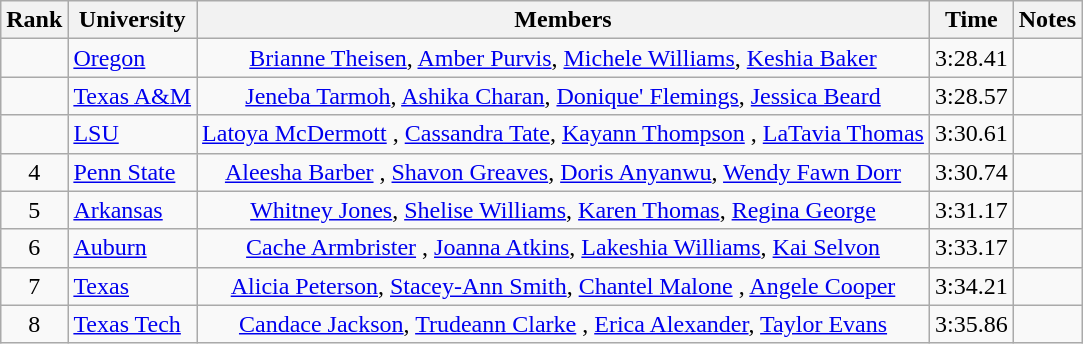<table class="wikitable sortable" style="text-align:center">
<tr>
<th>Rank</th>
<th>University</th>
<th>Members</th>
<th>Time</th>
<th>Notes</th>
</tr>
<tr>
<td></td>
<td align=left><a href='#'>Oregon</a></td>
<td><a href='#'>Brianne Theisen</a>, <a href='#'>Amber Purvis</a>, <a href='#'>Michele Williams</a>, <a href='#'>Keshia Baker</a></td>
<td>3:28.41</td>
<td></td>
</tr>
<tr>
<td></td>
<td align=left><a href='#'>Texas A&M</a></td>
<td><a href='#'>Jeneba Tarmoh</a>, <a href='#'>Ashika Charan</a>, <a href='#'>Donique' Flemings</a>, <a href='#'>Jessica Beard</a></td>
<td>3:28.57</td>
<td></td>
</tr>
<tr>
<td></td>
<td align=left><a href='#'>LSU</a></td>
<td><a href='#'>Latoya McDermott</a> , <a href='#'>Cassandra Tate</a>, <a href='#'>Kayann Thompson</a> , <a href='#'>LaTavia Thomas</a></td>
<td>3:30.61</td>
<td></td>
</tr>
<tr>
<td>4</td>
<td align=left><a href='#'>Penn State</a></td>
<td><a href='#'>Aleesha Barber</a> , <a href='#'>Shavon Greaves</a>, <a href='#'>Doris Anyanwu</a>, <a href='#'>Wendy Fawn Dorr</a> </td>
<td>3:30.74</td>
<td></td>
</tr>
<tr>
<td>5</td>
<td align=left><a href='#'>Arkansas</a></td>
<td><a href='#'>Whitney Jones</a>, <a href='#'>Shelise Williams</a>, <a href='#'>Karen Thomas</a>, <a href='#'>Regina George</a> </td>
<td>3:31.17</td>
<td></td>
</tr>
<tr>
<td>6</td>
<td align=left><a href='#'>Auburn</a></td>
<td><a href='#'>Cache Armbrister</a> , <a href='#'>Joanna Atkins</a>, <a href='#'>Lakeshia Williams</a>, <a href='#'>Kai Selvon</a> </td>
<td>3:33.17</td>
<td></td>
</tr>
<tr>
<td>7</td>
<td align=left><a href='#'>Texas</a></td>
<td><a href='#'>Alicia Peterson</a>, <a href='#'>Stacey-Ann Smith</a>, <a href='#'>Chantel Malone</a> , <a href='#'>Angele Cooper</a></td>
<td>3:34.21</td>
<td></td>
</tr>
<tr>
<td>8</td>
<td align=left><a href='#'>Texas Tech</a></td>
<td><a href='#'>Candace Jackson</a>, <a href='#'>Trudeann Clarke</a> , <a href='#'>Erica Alexander</a>, <a href='#'>Taylor Evans</a></td>
<td>3:35.86</td>
<td></td>
</tr>
</table>
